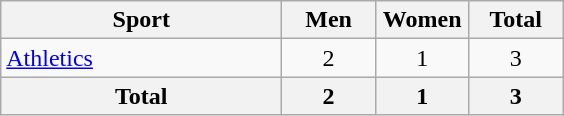<table class="wikitable sortable" style="text-align:center;">
<tr>
<th width=180>Sport</th>
<th width=55>Men</th>
<th width=55>Women</th>
<th width=55>Total</th>
</tr>
<tr>
<td align=left><a href='#'>Athletics</a></td>
<td>2</td>
<td>1</td>
<td>3</td>
</tr>
<tr>
<th>Total</th>
<th>2</th>
<th>1</th>
<th>3</th>
</tr>
</table>
